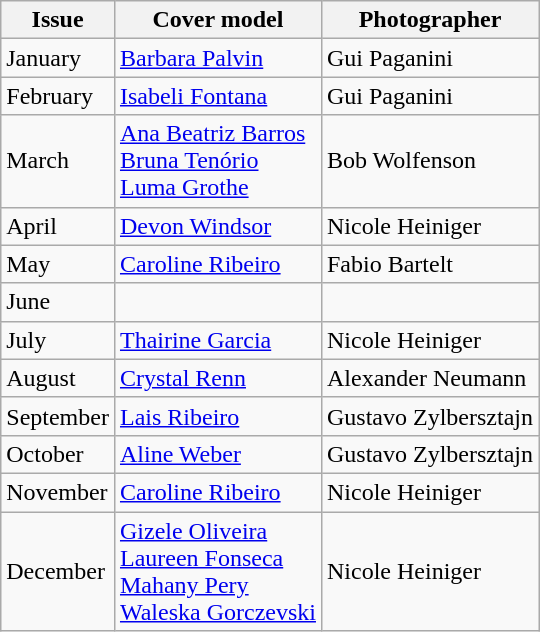<table class="sortable wikitable">
<tr>
<th>Issue</th>
<th>Cover model</th>
<th>Photographer</th>
</tr>
<tr>
<td>January</td>
<td><a href='#'>Barbara Palvin</a></td>
<td>Gui Paganini</td>
</tr>
<tr>
<td>February</td>
<td><a href='#'>Isabeli Fontana</a></td>
<td>Gui Paganini</td>
</tr>
<tr>
<td>March</td>
<td><a href='#'>Ana Beatriz Barros</a><br><a href='#'>Bruna Tenório</a><br><a href='#'>Luma Grothe</a></td>
<td>Bob Wolfenson</td>
</tr>
<tr>
<td>April</td>
<td><a href='#'>Devon Windsor</a></td>
<td>Nicole Heiniger</td>
</tr>
<tr>
<td>May</td>
<td><a href='#'>Caroline Ribeiro</a></td>
<td>Fabio Bartelt</td>
</tr>
<tr>
<td>June</td>
<td></td>
<td></td>
</tr>
<tr>
<td>July</td>
<td><a href='#'>Thairine Garcia</a></td>
<td>Nicole Heiniger</td>
</tr>
<tr>
<td>August</td>
<td><a href='#'>Crystal Renn</a></td>
<td>Alexander Neumann</td>
</tr>
<tr>
<td>September</td>
<td><a href='#'>Lais Ribeiro</a></td>
<td>Gustavo Zylbersztajn</td>
</tr>
<tr>
<td>October</td>
<td><a href='#'>Aline Weber</a></td>
<td>Gustavo Zylbersztajn</td>
</tr>
<tr>
<td>November</td>
<td><a href='#'>Caroline Ribeiro</a></td>
<td>Nicole Heiniger</td>
</tr>
<tr>
<td>December</td>
<td><a href='#'>Gizele Oliveira</a><br><a href='#'>Laureen Fonseca</a><br><a href='#'>Mahany Pery</a><br><a href='#'>Waleska Gorczevski</a></td>
<td>Nicole Heiniger</td>
</tr>
</table>
